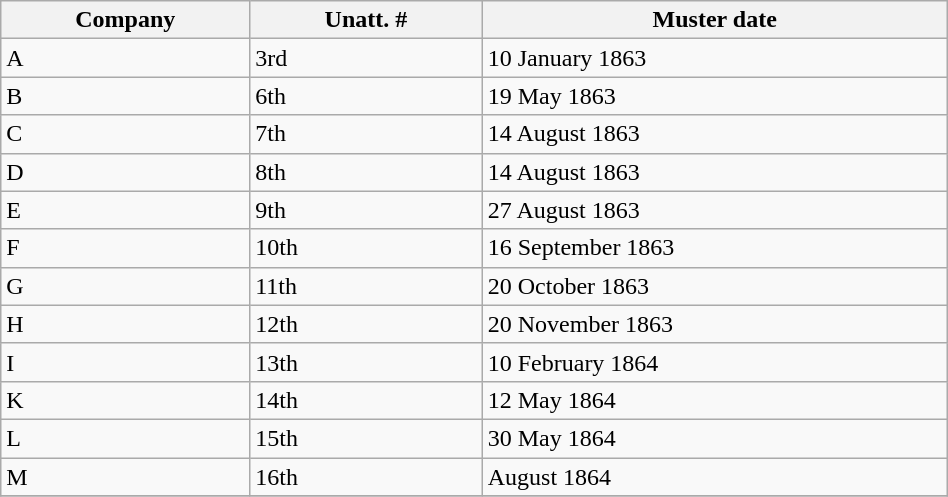<table class="wikitable" style="width:50%; font size:95%;">
<tr>
<th width="10%">Company</th>
<th width="10%">Unatt. #</th>
<th width="20%">Muster date</th>
</tr>
<tr>
<td>A</td>
<td>3rd</td>
<td>10 January 1863</td>
</tr>
<tr>
<td>B</td>
<td>6th</td>
<td>19 May 1863</td>
</tr>
<tr>
<td>C</td>
<td>7th</td>
<td>14 August 1863</td>
</tr>
<tr>
<td>D</td>
<td>8th</td>
<td>14 August 1863</td>
</tr>
<tr>
<td>E</td>
<td>9th</td>
<td>27 August 1863</td>
</tr>
<tr>
<td>F</td>
<td>10th</td>
<td>16 September 1863</td>
</tr>
<tr>
<td>G</td>
<td>11th</td>
<td>20 October 1863</td>
</tr>
<tr>
<td>H</td>
<td>12th</td>
<td>20 November 1863</td>
</tr>
<tr>
<td>I</td>
<td>13th</td>
<td>10 February 1864</td>
</tr>
<tr>
<td>K</td>
<td>14th</td>
<td>12 May 1864</td>
</tr>
<tr>
<td>L</td>
<td>15th</td>
<td>30 May 1864</td>
</tr>
<tr>
<td>M</td>
<td>16th</td>
<td>August 1864</td>
</tr>
<tr>
</tr>
</table>
